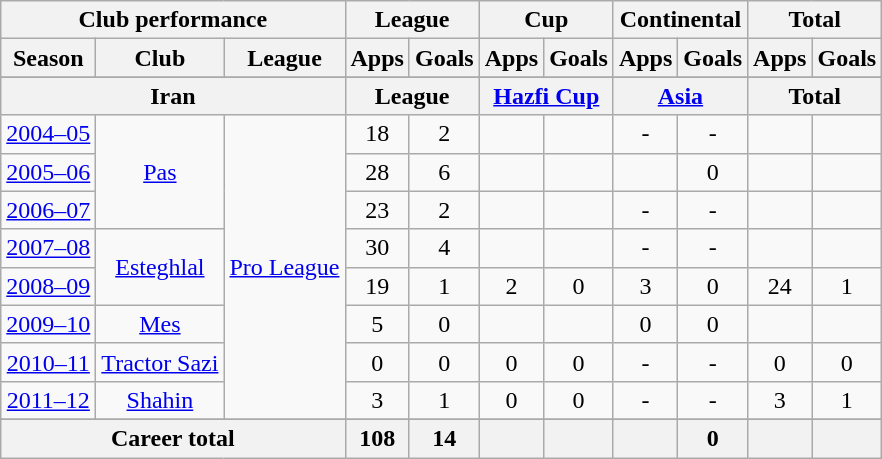<table class="wikitable" style="text-align:center">
<tr>
<th colspan=3>Club performance</th>
<th colspan=2>League</th>
<th colspan=2>Cup</th>
<th colspan=2>Continental</th>
<th colspan=2>Total</th>
</tr>
<tr>
<th>Season</th>
<th>Club</th>
<th>League</th>
<th>Apps</th>
<th>Goals</th>
<th>Apps</th>
<th>Goals</th>
<th>Apps</th>
<th>Goals</th>
<th>Apps</th>
<th>Goals</th>
</tr>
<tr>
</tr>
<tr>
<th colspan=3>Iran</th>
<th colspan=2>League</th>
<th colspan=2><a href='#'>Hazfi Cup</a></th>
<th colspan=2><a href='#'>Asia</a></th>
<th colspan=2>Total</th>
</tr>
<tr>
<td><a href='#'>2004–05</a></td>
<td rowspan="3"><a href='#'>Pas</a></td>
<td rowspan="8"><a href='#'>Pro League</a></td>
<td>18</td>
<td>2</td>
<td></td>
<td></td>
<td>-</td>
<td>-</td>
<td></td>
<td></td>
</tr>
<tr>
<td><a href='#'>2005–06</a></td>
<td>28</td>
<td>6</td>
<td></td>
<td></td>
<td></td>
<td>0</td>
<td></td>
<td></td>
</tr>
<tr>
<td><a href='#'>2006–07</a></td>
<td>23</td>
<td>2</td>
<td></td>
<td></td>
<td>-</td>
<td>-</td>
<td></td>
<td></td>
</tr>
<tr>
<td><a href='#'>2007–08</a></td>
<td rowspan="2"><a href='#'>Esteghlal</a></td>
<td>30</td>
<td>4</td>
<td></td>
<td></td>
<td>-</td>
<td>-</td>
<td></td>
<td></td>
</tr>
<tr>
<td><a href='#'>2008–09</a></td>
<td>19</td>
<td>1</td>
<td>2</td>
<td>0</td>
<td>3</td>
<td>0</td>
<td>24</td>
<td>1</td>
</tr>
<tr>
<td><a href='#'>2009–10</a></td>
<td rowspan="1"><a href='#'>Mes</a></td>
<td>5</td>
<td>0</td>
<td></td>
<td></td>
<td>0</td>
<td>0</td>
<td></td>
<td></td>
</tr>
<tr>
<td><a href='#'>2010–11</a></td>
<td rowspan="1"><a href='#'>Tractor Sazi</a></td>
<td>0</td>
<td>0</td>
<td>0</td>
<td>0</td>
<td>-</td>
<td>-</td>
<td>0</td>
<td>0</td>
</tr>
<tr>
<td><a href='#'>2011–12</a></td>
<td rowspan="1"><a href='#'>Shahin</a></td>
<td>3</td>
<td>1</td>
<td>0</td>
<td>0</td>
<td>-</td>
<td>-</td>
<td>3</td>
<td>1</td>
</tr>
<tr>
</tr>
<tr>
<th colspan=3>Career total</th>
<th>108</th>
<th>14</th>
<th></th>
<th></th>
<th></th>
<th>0</th>
<th></th>
<th></th>
</tr>
</table>
